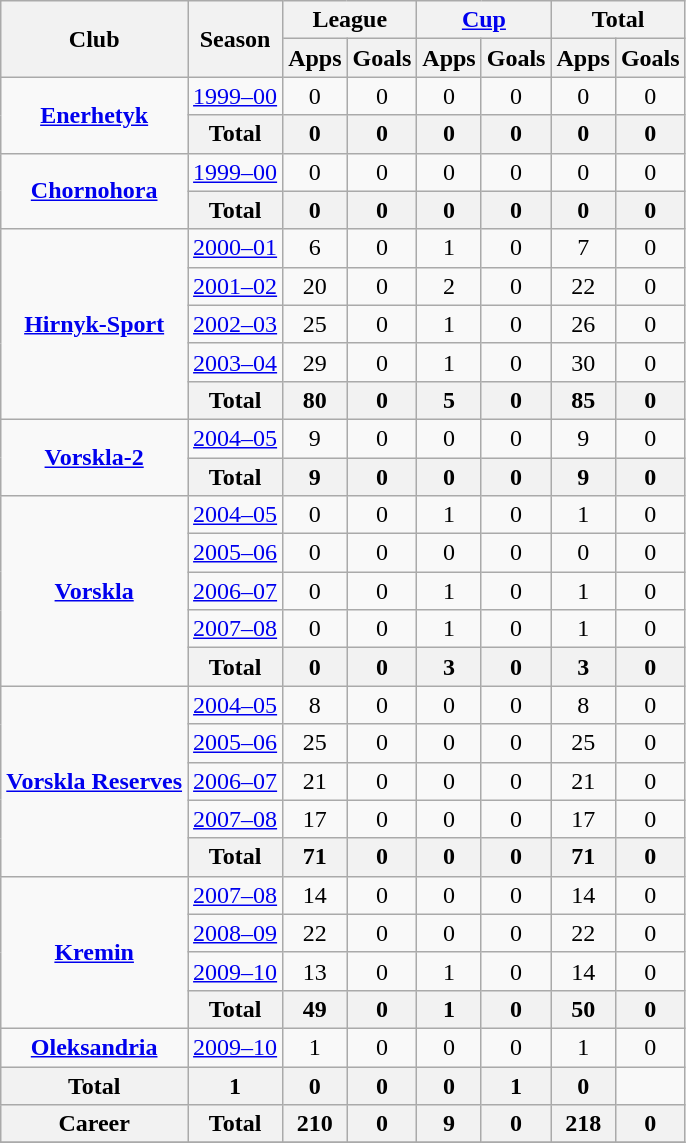<table class="wikitable sortable" style="text-align: center;">
<tr>
<th rowspan="2">Club</th>
<th rowspan="2">Season</th>
<th colspan="2">League</th>
<th colspan="2"><a href='#'>Cup</a></th>
<th colspan="2">Total</th>
</tr>
<tr>
<th>Apps</th>
<th>Goals</th>
<th>Apps</th>
<th>Goals</th>
<th>Apps</th>
<th>Goals</th>
</tr>
<tr>
<td rowspan="2"><strong><a href='#'>Enerhetyk</a></strong></td>
<td><a href='#'>1999–00</a></td>
<td>0</td>
<td>0</td>
<td>0</td>
<td>0</td>
<td>0</td>
<td>0</td>
</tr>
<tr>
<th>Total</th>
<th>0</th>
<th>0</th>
<th>0</th>
<th>0</th>
<th>0</th>
<th>0</th>
</tr>
<tr>
<td rowspan="2"><strong><a href='#'>Chornohora</a></strong></td>
<td><a href='#'>1999–00</a></td>
<td>0</td>
<td>0</td>
<td>0</td>
<td>0</td>
<td>0</td>
<td>0</td>
</tr>
<tr>
<th>Total</th>
<th>0</th>
<th>0</th>
<th>0</th>
<th>0</th>
<th>0</th>
<th>0</th>
</tr>
<tr>
<td rowspan="5"><strong><a href='#'>Hirnyk-Sport</a></strong></td>
<td><a href='#'>2000–01</a></td>
<td>6</td>
<td>0</td>
<td>1</td>
<td>0</td>
<td>7</td>
<td>0</td>
</tr>
<tr>
<td><a href='#'>2001–02</a></td>
<td>20</td>
<td>0</td>
<td>2</td>
<td>0</td>
<td>22</td>
<td>0</td>
</tr>
<tr>
<td><a href='#'>2002–03</a></td>
<td>25</td>
<td>0</td>
<td>1</td>
<td>0</td>
<td>26</td>
<td>0</td>
</tr>
<tr>
<td><a href='#'>2003–04</a></td>
<td>29</td>
<td>0</td>
<td>1</td>
<td>0</td>
<td>30</td>
<td>0</td>
</tr>
<tr>
<th>Total</th>
<th>80</th>
<th>0</th>
<th>5</th>
<th>0</th>
<th>85</th>
<th>0</th>
</tr>
<tr>
<td rowspan="2"><strong><a href='#'>Vorskla-2</a></strong></td>
<td><a href='#'>2004–05</a></td>
<td>9</td>
<td>0</td>
<td>0</td>
<td>0</td>
<td>9</td>
<td>0</td>
</tr>
<tr>
<th>Total</th>
<th>9</th>
<th>0</th>
<th>0</th>
<th>0</th>
<th>9</th>
<th>0</th>
</tr>
<tr>
<td rowspan="5"><strong><a href='#'>Vorskla</a></strong></td>
<td><a href='#'>2004–05</a></td>
<td>0</td>
<td>0</td>
<td>1</td>
<td>0</td>
<td>1</td>
<td>0</td>
</tr>
<tr>
<td><a href='#'>2005–06</a></td>
<td>0</td>
<td>0</td>
<td>0</td>
<td>0</td>
<td>0</td>
<td>0</td>
</tr>
<tr>
<td><a href='#'>2006–07</a></td>
<td>0</td>
<td>0</td>
<td>1</td>
<td>0</td>
<td>1</td>
<td>0</td>
</tr>
<tr>
<td><a href='#'>2007–08</a></td>
<td>0</td>
<td>0</td>
<td>1</td>
<td>0</td>
<td>1</td>
<td>0</td>
</tr>
<tr>
<th>Total</th>
<th>0</th>
<th>0</th>
<th>3</th>
<th>0</th>
<th>3</th>
<th>0</th>
</tr>
<tr>
<td rowspan="5"><strong><a href='#'>Vorskla Reserves</a></strong></td>
<td><a href='#'>2004–05</a></td>
<td>8</td>
<td>0</td>
<td>0</td>
<td>0</td>
<td>8</td>
<td>0</td>
</tr>
<tr>
<td><a href='#'>2005–06</a></td>
<td>25</td>
<td>0</td>
<td>0</td>
<td>0</td>
<td>25</td>
<td>0</td>
</tr>
<tr>
<td><a href='#'>2006–07</a></td>
<td>21</td>
<td>0</td>
<td>0</td>
<td>0</td>
<td>21</td>
<td>0</td>
</tr>
<tr>
<td><a href='#'>2007–08</a></td>
<td>17</td>
<td>0</td>
<td>0</td>
<td>0</td>
<td>17</td>
<td>0</td>
</tr>
<tr>
<th>Total</th>
<th>71</th>
<th>0</th>
<th>0</th>
<th>0</th>
<th>71</th>
<th>0</th>
</tr>
<tr>
<td rowspan="4"><strong><a href='#'>Kremin</a></strong></td>
<td><a href='#'>2007–08</a></td>
<td>14</td>
<td>0</td>
<td>0</td>
<td>0</td>
<td>14</td>
<td>0</td>
</tr>
<tr>
<td><a href='#'>2008–09</a></td>
<td>22</td>
<td>0</td>
<td>0</td>
<td>0</td>
<td>22</td>
<td>0</td>
</tr>
<tr>
<td><a href='#'>2009–10</a></td>
<td>13</td>
<td>0</td>
<td>1</td>
<td>0</td>
<td>14</td>
<td>0</td>
</tr>
<tr>
<th>Total</th>
<th>49</th>
<th>0</th>
<th>1</th>
<th>0</th>
<th>50</th>
<th>0</th>
</tr>
<tr>
<td rowspan="1"><strong><a href='#'>Oleksandria</a></strong></td>
<td><a href='#'>2009–10</a></td>
<td>1</td>
<td>0</td>
<td>0</td>
<td>0</td>
<td>1</td>
<td>0</td>
</tr>
<tr>
<th>Total</th>
<th>1</th>
<th>0</th>
<th>0</th>
<th>0</th>
<th>1</th>
<th>0</th>
</tr>
<tr>
<th>Career</th>
<th>Total</th>
<th>210</th>
<th>0</th>
<th>9</th>
<th>0</th>
<th>218</th>
<th>0</th>
</tr>
<tr>
</tr>
</table>
